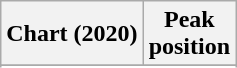<table class="wikitable sortable plainrowheaders" style="text-align:center">
<tr>
<th scope="col">Chart (2020)</th>
<th scope="col">Peak<br>position</th>
</tr>
<tr>
</tr>
<tr>
</tr>
<tr>
</tr>
<tr>
</tr>
<tr>
</tr>
</table>
